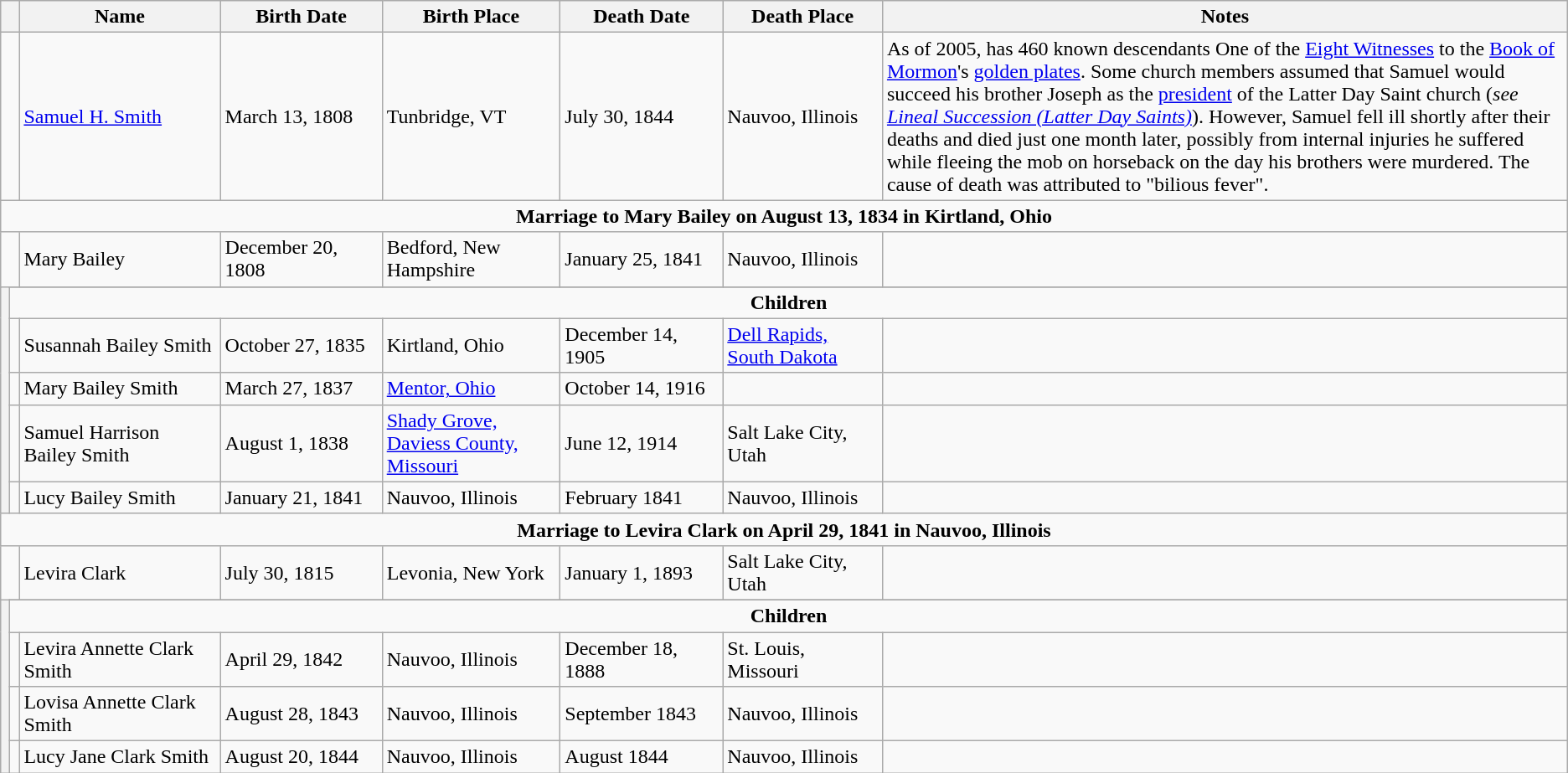<table class="wikitable">
<tr>
<th width = "75px" colspan="2"></th>
<th width = "175px">Name</th>
<th width = "135px">Birth Date</th>
<th width = "150px">Birth Place</th>
<th width = "135px">Death Date</th>
<th width = "135px">Death Place</th>
<th width = "650px">Notes</th>
</tr>
<tr>
<td colspan="2"></td>
<td><a href='#'>Samuel H. Smith</a></td>
<td>March 13, 1808</td>
<td>Tunbridge, VT</td>
<td>July 30, 1844</td>
<td>Nauvoo, Illinois</td>
<td>As of 2005, has 460 known descendants  One of the <a href='#'>Eight Witnesses</a> to the <a href='#'>Book of Mormon</a>'s <a href='#'>golden plates</a>.  Some church members assumed that Samuel would succeed his brother Joseph as the <a href='#'>president</a> of the Latter Day Saint church (<em>see <a href='#'>Lineal Succession (Latter Day Saints)</a></em>). However, Samuel fell ill shortly after their deaths and died just one month later, possibly from internal injuries he suffered while fleeing the mob on horseback on the day his brothers were murdered. The cause of death was attributed to "bilious fever".</td>
</tr>
<tr>
<td colspan="10" style="text-align:center;"><strong>Marriage to Mary Bailey on August 13, 1834 in Kirtland, Ohio</strong></td>
</tr>
<tr>
<td colspan="2"></td>
<td>Mary Bailey</td>
<td>December 20, 1808</td>
<td>Bedford, New Hampshire</td>
<td>January 25, 1841</td>
<td>Nauvoo, Illinois</td>
<td></td>
</tr>
<tr>
<td rowspan="6" style="background: #f2f2f2;"></td>
</tr>
<tr>
<td colspan="10" style="text-align:center;"><strong>Children</strong></td>
</tr>
<tr>
<td></td>
<td>Susannah Bailey Smith</td>
<td>October 27, 1835</td>
<td>Kirtland, Ohio</td>
<td>December 14, 1905</td>
<td><a href='#'>Dell Rapids, South Dakota</a></td>
<td></td>
</tr>
<tr>
<td></td>
<td>Mary Bailey Smith</td>
<td>March 27, 1837</td>
<td><a href='#'>Mentor, Ohio</a></td>
<td>October 14, 1916</td>
<td></td>
<td></td>
</tr>
<tr>
<td></td>
<td>Samuel Harrison Bailey Smith</td>
<td>August 1, 1838</td>
<td><a href='#'>Shady Grove, Daviess County, Missouri</a></td>
<td>June 12, 1914</td>
<td>Salt Lake City, Utah</td>
<td></td>
</tr>
<tr>
<td></td>
<td>Lucy Bailey Smith</td>
<td>January 21, 1841</td>
<td>Nauvoo, Illinois</td>
<td>February 1841</td>
<td>Nauvoo, Illinois</td>
<td></td>
</tr>
<tr>
<td colspan="10" style="text-align:center;"><strong>Marriage to Levira Clark on April 29, 1841 in Nauvoo, Illinois</strong></td>
</tr>
<tr>
<td colspan="2"></td>
<td>Levira Clark</td>
<td>July 30, 1815</td>
<td>Levonia, New York</td>
<td>January 1, 1893</td>
<td>Salt Lake City, Utah</td>
<td></td>
</tr>
<tr>
<td rowspan="5" style="background: #f2f2f2;"></td>
</tr>
<tr>
<td colspan="10" style="text-align:center;"><strong>Children</strong></td>
</tr>
<tr>
<td></td>
<td>Levira Annette Clark Smith</td>
<td>April 29, 1842</td>
<td>Nauvoo, Illinois</td>
<td>December 18, 1888</td>
<td>St. Louis, Missouri</td>
<td></td>
</tr>
<tr>
<td></td>
<td>Lovisa Annette Clark Smith</td>
<td>August 28, 1843</td>
<td>Nauvoo, Illinois</td>
<td>September 1843</td>
<td>Nauvoo, Illinois</td>
<td></td>
</tr>
<tr>
<td></td>
<td>Lucy Jane Clark Smith</td>
<td>August 20, 1844</td>
<td>Nauvoo, Illinois</td>
<td>August 1844</td>
<td>Nauvoo, Illinois</td>
<td></td>
</tr>
</table>
